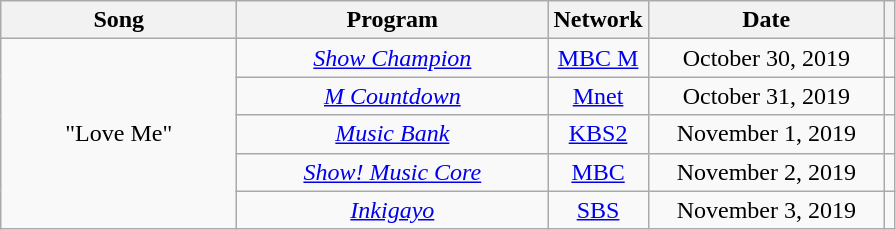<table class="wikitable" style="text-align:center;">
<tr>
<th style="width:150px;">Song</th>
<th style="width:200px;">Program</th>
<th>Network</th>
<th style="width:150px;">Date</th>
<th></th>
</tr>
<tr>
<td rowspan=5>"Love Me"</td>
<td><em><a href='#'>Show Champion</a></em></td>
<td><a href='#'>MBC M</a></td>
<td>October 30, 2019</td>
<td></td>
</tr>
<tr>
<td><em><a href='#'>M Countdown</a></em></td>
<td><a href='#'>Mnet</a></td>
<td>October 31, 2019</td>
<td></td>
</tr>
<tr>
<td><em><a href='#'>Music Bank</a></em></td>
<td><a href='#'>KBS2</a></td>
<td>November 1, 2019</td>
<td></td>
</tr>
<tr>
<td><em><a href='#'>Show! Music Core</a></em></td>
<td><a href='#'>MBC</a></td>
<td>November 2, 2019</td>
<td></td>
</tr>
<tr>
<td><em><a href='#'>Inkigayo</a></em></td>
<td><a href='#'>SBS</a></td>
<td>November 3, 2019</td>
<td></td>
</tr>
</table>
